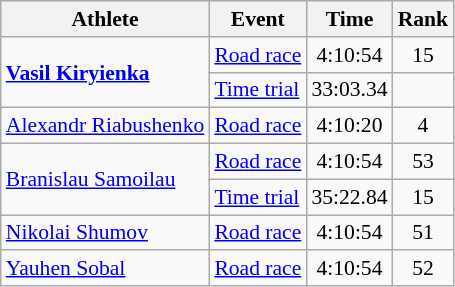<table class="wikitable" style="text-align:center; font-size:90%">
<tr>
<th>Athlete</th>
<th>Event</th>
<th>Time</th>
<th>Rank</th>
</tr>
<tr>
<td rowspan=2 align=left><strong><a href='#'>Vasil Kiryienka</a></strong></td>
<td align=left><a href='#'>Road race</a></td>
<td>4:10:54</td>
<td>15</td>
</tr>
<tr>
<td align=left><a href='#'>Time trial</a></td>
<td>33:03.34</td>
<td></td>
</tr>
<tr>
<td align=left><a href='#'>Alexandr Riabushenko</a></td>
<td align=left><a href='#'>Road race</a></td>
<td>4:10:20</td>
<td>4</td>
</tr>
<tr>
<td rowspan=2 align=left><a href='#'>Branislau Samoilau</a></td>
<td align=left><a href='#'>Road race</a></td>
<td>4:10:54</td>
<td>53</td>
</tr>
<tr>
<td align=left><a href='#'>Time trial</a></td>
<td>35:22.84</td>
<td>15</td>
</tr>
<tr>
<td align=left><a href='#'>Nikolai Shumov</a></td>
<td align=left><a href='#'>Road race</a></td>
<td>4:10:54</td>
<td>51</td>
</tr>
<tr>
<td align=left><a href='#'>Yauhen Sobal</a></td>
<td align=left><a href='#'>Road race</a></td>
<td>4:10:54</td>
<td>52</td>
</tr>
</table>
